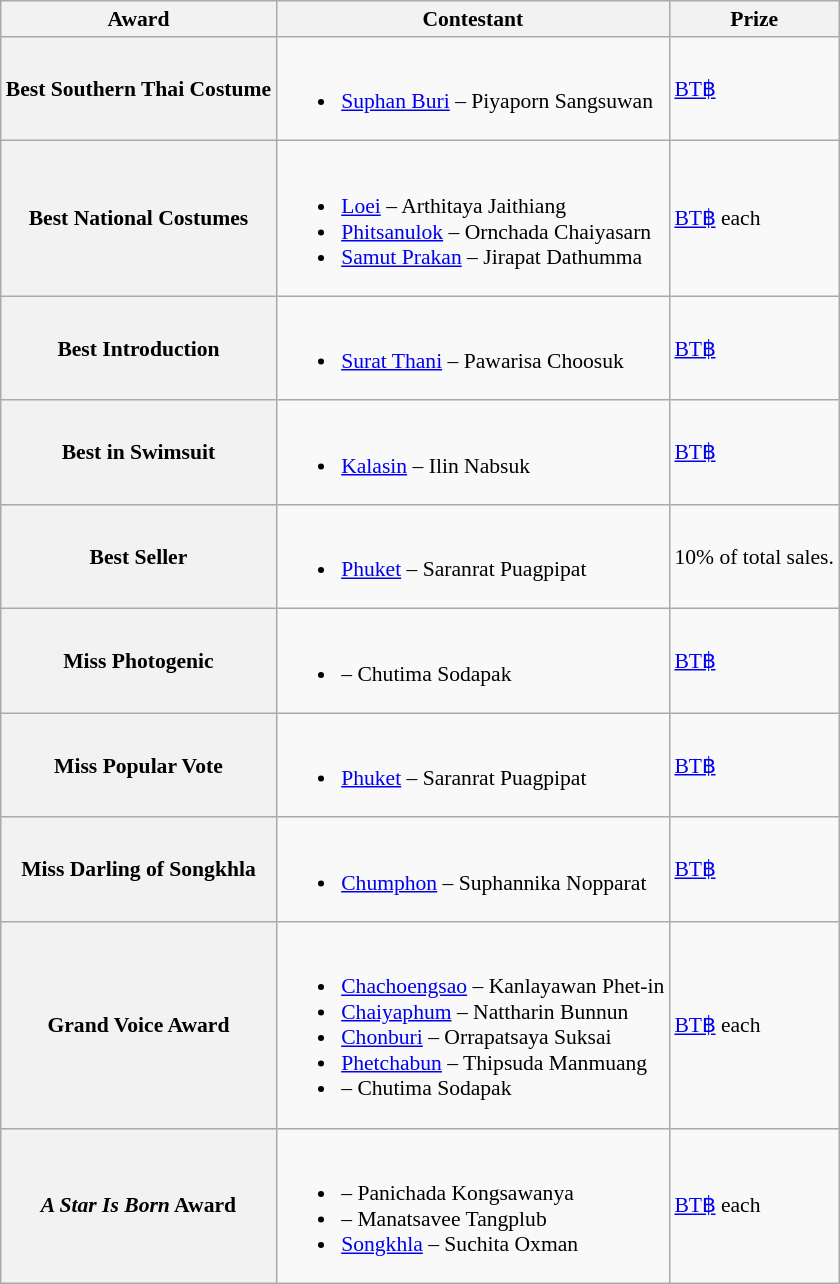<table class="wikitable" style="font-size: 90%;">
<tr>
<th>Award</th>
<th>Contestant</th>
<th>Prize</th>
</tr>
<tr>
<th>Best Southern Thai Costume</th>
<td><br><ul><li><a href='#'>Suphan Buri</a> – Piyaporn Sangsuwan</li></ul></td>
<td><a href='#'>BT฿</a></td>
</tr>
<tr>
<th>Best National Costumes</th>
<td><br><ul><li><a href='#'>Loei</a> – Arthitaya Jaithiang</li><li><a href='#'>Phitsanulok</a> – Ornchada Chaiyasarn</li><li><a href='#'>Samut Prakan</a> – Jirapat Dathumma</li></ul></td>
<td><a href='#'>BT฿</a> each</td>
</tr>
<tr>
<th>Best Introduction</th>
<td><br><ul><li><a href='#'>Surat Thani</a> – Pawarisa Choosuk</li></ul></td>
<td><a href='#'>BT฿</a></td>
</tr>
<tr>
<th>Best in Swimsuit</th>
<td><br><ul><li><a href='#'>Kalasin</a> – Ilin Nabsuk</li></ul></td>
<td><a href='#'>BT฿</a></td>
</tr>
<tr>
<th>Best Seller</th>
<td><br><ul><li><a href='#'>Phuket</a> – Saranrat Puagpipat</li></ul></td>
<td>10% of total sales.</td>
</tr>
<tr>
<th>Miss Photogenic</th>
<td><br><ul><li> – Chutima Sodapak</li></ul></td>
<td><a href='#'>BT฿</a></td>
</tr>
<tr>
<th>Miss Popular Vote</th>
<td><br><ul><li><a href='#'>Phuket</a> – Saranrat Puagpipat</li></ul></td>
<td><a href='#'>BT฿</a></td>
</tr>
<tr>
<th>Miss Darling of Songkhla</th>
<td><br><ul><li><a href='#'>Chumphon</a> –	Suphannika Nopparat</li></ul></td>
<td><a href='#'>BT฿</a></td>
</tr>
<tr>
<th>Grand Voice Award</th>
<td><br><ul><li><a href='#'>Chachoengsao</a> – Kanlayawan Phet-in</li><li><a href='#'>Chaiyaphum</a> – Nattharin Bunnun</li><li><a href='#'>Chonburi</a> –	Orrapatsaya Suksai</li><li><a href='#'>Phetchabun</a> –	Thipsuda Manmuang</li><li> – Chutima Sodapak</li></ul></td>
<td><a href='#'>BT฿</a> each</td>
</tr>
<tr>
<th><em>A Star Is Born</em> Award</th>
<td><br><ul><li> – Panichada Kongsawanya</li><li> –	Manatsavee Tangplub</li><li><a href='#'>Songkhla</a> – Suchita Oxman</li></ul></td>
<td><a href='#'>BT฿</a> each</td>
</tr>
</table>
